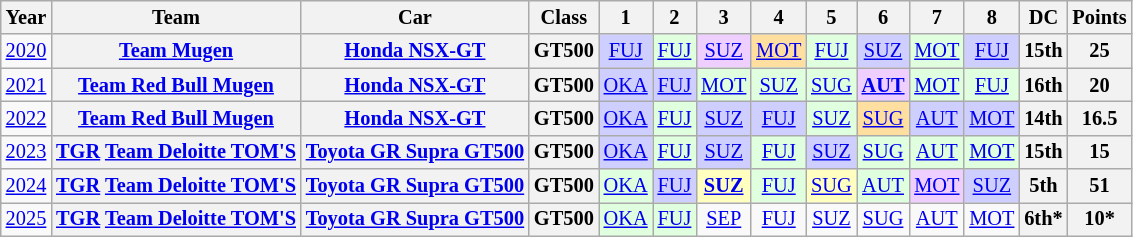<table class="wikitable" style="text-align:center; font-size:85%">
<tr>
<th>Year</th>
<th>Team</th>
<th>Car</th>
<th>Class</th>
<th>1</th>
<th>2</th>
<th>3</th>
<th>4</th>
<th>5</th>
<th>6</th>
<th>7</th>
<th>8</th>
<th>DC</th>
<th>Points</th>
</tr>
<tr>
<td><a href='#'>2020</a></td>
<th nowrap><a href='#'>Team Mugen</a></th>
<th><a href='#'>Honda NSX-GT</a></th>
<th>GT500</th>
<td style="background:#CFCFFF;"><a href='#'>FUJ</a><br></td>
<td style="background:#DFFFDF;"><a href='#'>FUJ</a><br></td>
<td style="background:#EFCFFF;"><a href='#'>SUZ</a><br></td>
<td style="background:#FFDF9F;"><a href='#'>MOT</a><br></td>
<td style="background:#DFFFDF;"><a href='#'>FUJ</a><br></td>
<td style="background:#CFCFFF;"><a href='#'>SUZ</a><br></td>
<td style="background:#DFFFDF;"><a href='#'>MOT</a><br></td>
<td style="background:#CFCFFF;"><a href='#'>FUJ</a><br></td>
<th>15th</th>
<th>25</th>
</tr>
<tr>
<td><a href='#'>2021</a></td>
<th nowrap><a href='#'>Team Red Bull Mugen</a></th>
<th><a href='#'>Honda NSX-GT</a></th>
<th>GT500</th>
<td style="background:#CFCFFF;"><a href='#'>OKA</a><br></td>
<td style="background:#CFCFFF;"><a href='#'>FUJ</a><br></td>
<td style="background:#DFFFDF;"><a href='#'>MOT</a><br></td>
<td style="background:#DFFFDF;"><a href='#'>SUZ</a><br></td>
<td style="background:#DFFFDF;"><a href='#'>SUG</a><br></td>
<td style="background:#EFCFFF;"><strong><a href='#'>AUT</a></strong><br></td>
<td style="background:#DFFFDF;"><a href='#'>MOT</a><br></td>
<td style="background:#DFFFDF;"><a href='#'>FUJ</a><br></td>
<th>16th</th>
<th>20</th>
</tr>
<tr>
<td><a href='#'>2022</a></td>
<th nowrap><a href='#'>Team Red Bull Mugen</a></th>
<th><a href='#'>Honda NSX-GT</a></th>
<th>GT500</th>
<td style="background:#CFCFFF;"><a href='#'>OKA</a><br></td>
<td style="background:#DFFFDF;"><a href='#'>FUJ</a><br></td>
<td style="background:#CFCFFF;"><a href='#'>SUZ</a><br></td>
<td style="background:#CFCFFF;"><a href='#'>FUJ</a><br></td>
<td style="background:#DFFFDF;"><a href='#'>SUZ</a><br></td>
<td style="background:#FFDF9F;"><a href='#'>SUG</a><br></td>
<td style="background:#CFCFFF;"><a href='#'>AUT</a><br></td>
<td style="background:#CFCFFF;"><a href='#'>MOT</a><br></td>
<th>14th</th>
<th>16.5</th>
</tr>
<tr>
<td><a href='#'>2023</a></td>
<th><a href='#'>TGR</a> <a href='#'>Team Deloitte TOM'S</a></th>
<th><a href='#'>Toyota GR Supra GT500</a></th>
<th>GT500</th>
<td style="background:#CFCFFF;"><a href='#'>OKA</a><br></td>
<td style="background:#DFFFDF;"><a href='#'>FUJ</a><br></td>
<td style="background:#CFCFFF;"><a href='#'>SUZ</a><br></td>
<td style="background:#DFFFDF;"><a href='#'>FUJ</a><br></td>
<td style="background:#CFCFFF;"><a href='#'>SUZ</a><br></td>
<td style="background:#DFFFDF;"><a href='#'>SUG</a><br></td>
<td style="background:#DFFFDF;"><a href='#'>AUT</a><br></td>
<td style="background:#DFFFDF;"><a href='#'>MOT</a><br></td>
<th>15th</th>
<th>15</th>
</tr>
<tr>
<td><a href='#'>2024</a></td>
<th><a href='#'>TGR</a> <a href='#'>Team Deloitte TOM'S</a></th>
<th><a href='#'>Toyota GR Supra GT500</a></th>
<th>GT500</th>
<td style="background:#DFFFDF;"><a href='#'>OKA</a><br></td>
<td style="background:#CFCFFF;"><a href='#'>FUJ</a><br></td>
<td style="background:#FFFFBF;"><strong><a href='#'>SUZ</a></strong><br></td>
<td style="background:#DFFFDF;"><a href='#'>FUJ</a><br></td>
<td style="background:#FFFFBF;"><a href='#'>SUG</a><br></td>
<td style="background:#DFFFDF;"><a href='#'>AUT</a><br></td>
<td style="background:#EFCFFF;"><a href='#'>MOT</a><br></td>
<td style="background:#CFCFFF;"><a href='#'>SUZ</a><br></td>
<th>5th</th>
<th>51</th>
</tr>
<tr>
<td><a href='#'>2025</a></td>
<th><a href='#'>TGR</a> <a href='#'>Team Deloitte TOM'S</a></th>
<th><a href='#'>Toyota GR Supra GT500</a></th>
<th>GT500</th>
<td style="background:#DFFFDF;"><a href='#'>OKA</a><br></td>
<td style="background:#DFFFDF;"><a href='#'>FUJ</a><br></td>
<td style="background:#;"><a href='#'>SEP</a><br></td>
<td style="background:#;"><a href='#'>FUJ</a><br></td>
<td style="background:#;"><a href='#'>SUZ</a><br></td>
<td style="background:#;"><a href='#'>SUG</a><br></td>
<td style="background:#;"><a href='#'>AUT</a><br></td>
<td style="background:#;"><a href='#'>MOT</a><br></td>
<th>6th*</th>
<th>10*</th>
</tr>
</table>
